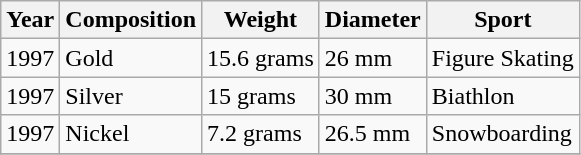<table class="wikitable">
<tr>
<th>Year</th>
<th>Composition</th>
<th>Weight</th>
<th>Diameter</th>
<th>Sport</th>
</tr>
<tr>
<td>1997</td>
<td>Gold</td>
<td>15.6 grams</td>
<td>26 mm</td>
<td>Figure Skating</td>
</tr>
<tr>
<td>1997</td>
<td>Silver</td>
<td>15 grams</td>
<td>30 mm</td>
<td>Biathlon</td>
</tr>
<tr>
<td>1997</td>
<td>Nickel</td>
<td>7.2 grams</td>
<td>26.5 mm</td>
<td>Snowboarding</td>
</tr>
<tr>
</tr>
</table>
